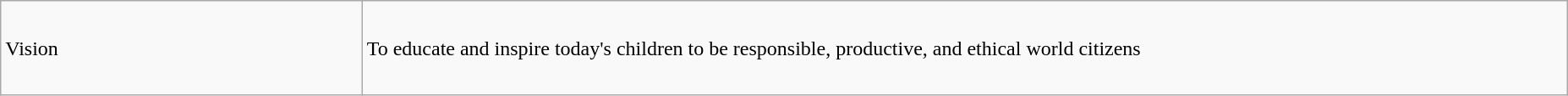<table class="wikitable" style="text-align: left; height: 75px">
<tr>
<td width="15%">Vision</td>
<td width="50%">To educate and inspire today's children to be responsible, productive, and ethical world citizens</td>
</tr>
</table>
